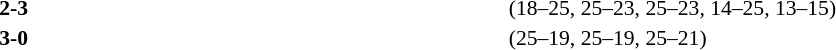<table width=100% cellspacing=1>
<tr>
<th width=20%></th>
<th width=12%></th>
<th width=20%></th>
<th width=33%></th>
<td></td>
</tr>
<tr style=font-size:90%>
<td align=right></td>
<td align=center><strong>2-3</strong></td>
<td></td>
<td>(18–25, 25–23, 25–23, 14–25, 13–15)</td>
<td></td>
</tr>
<tr style=font-size:90%>
<td align=right></td>
<td align=center><strong>3-0</strong></td>
<td></td>
<td>(25–19, 25–19, 25–21)</td>
</tr>
</table>
